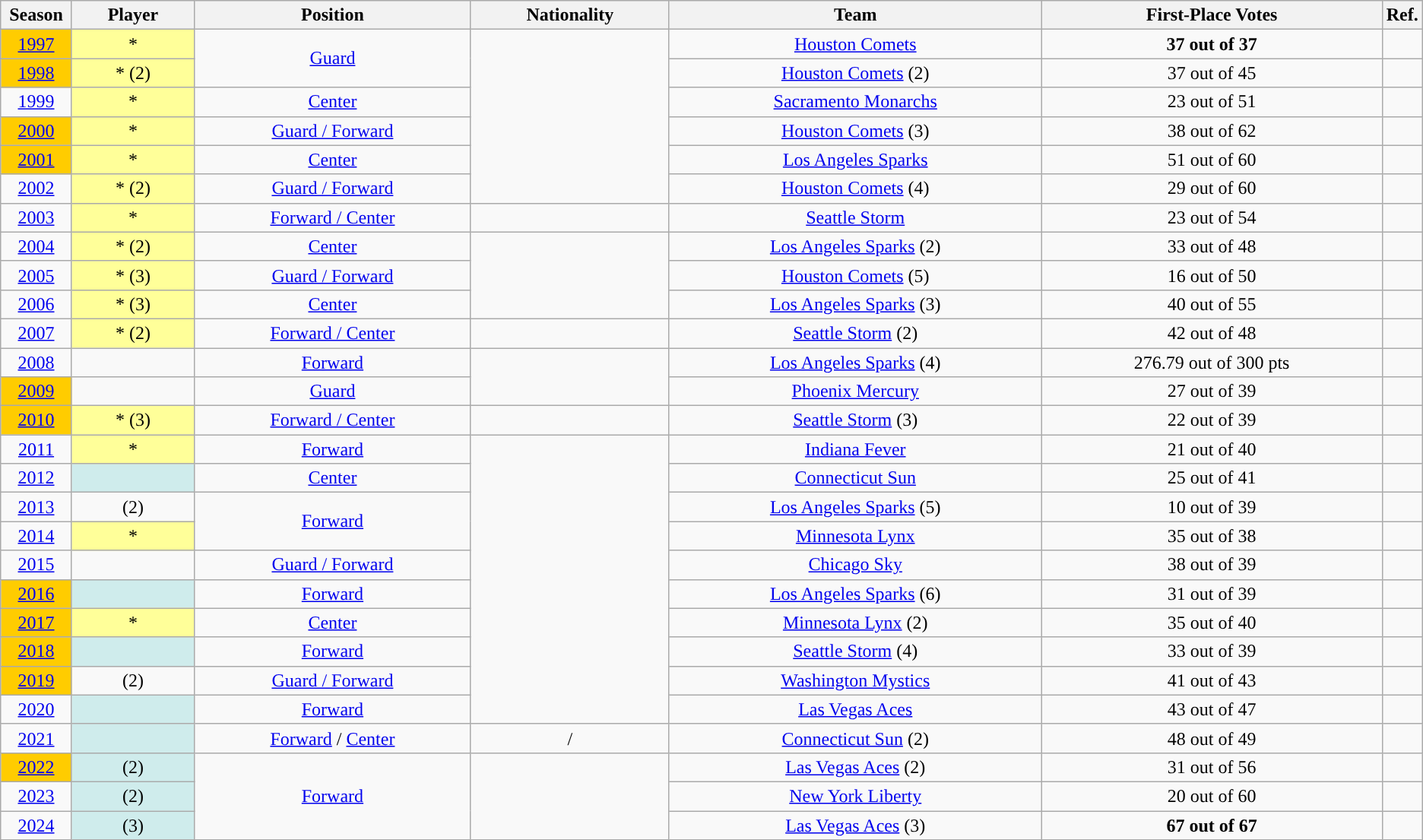<table class="wikitable sortable" style="text-align:center;">
<tr>
<th scope="col" width="5%">Season</th>
<th scope="col">Player</th>
<th scope="col">Position</th>
<th scope="col">Nationality</th>
<th scope="col">Team</th>
<th scope="col">First-Place Votes</th>
<th scope="col" width="1%" class="unsortable">Ref.</th>
</tr>
<tr>
<td style="background-color:#FFCC00;"><a href='#'>1997</a></td>
<td style="background-color:#FFFF99"> * </td>
<td rowspan=2><a href='#'>Guard</a></td>
<td rowspan=6></td>
<td><a href='#'>Houston Comets</a></td>
<td><strong>37 out of 37</strong></td>
<td></td>
</tr>
<tr>
<td style="background-color:#FFCC00;"><a href='#'>1998</a></td>
<td style="background-color:#FFFF99"> *  (2)</td>
<td><a href='#'>Houston Comets</a> (2)</td>
<td>37 out of 45</td>
<td></td>
</tr>
<tr>
<td><a href='#'>1999</a></td>
<td style="background-color:#FFFF99"> * </td>
<td><a href='#'>Center</a></td>
<td><a href='#'>Sacramento Monarchs</a></td>
<td>23 out of 51</td>
<td></td>
</tr>
<tr>
<td style="background-color:#FFCC00;"><a href='#'>2000</a></td>
<td style="background-color:#FFFF99"> * </td>
<td><a href='#'>Guard / Forward</a></td>
<td><a href='#'>Houston Comets</a> (3)</td>
<td>38 out of 62</td>
<td></td>
</tr>
<tr>
<td style="background-color:#FFCC00;"><a href='#'>2001</a></td>
<td style="background-color:#FFFF99"> * </td>
<td><a href='#'>Center</a></td>
<td><a href='#'>Los Angeles Sparks</a></td>
<td>51 out of 60</td>
<td></td>
</tr>
<tr>
<td><a href='#'>2002</a></td>
<td style="background-color:#FFFF99"> *  (2)</td>
<td><a href='#'>Guard / Forward</a></td>
<td><a href='#'>Houston Comets</a> (4)</td>
<td>29 out of 60</td>
<td></td>
</tr>
<tr>
<td><a href='#'>2003</a></td>
<td style="background-color:#FFFF99"> * </td>
<td><a href='#'>Forward / Center</a></td>
<td></td>
<td><a href='#'>Seattle Storm</a></td>
<td>23 out of 54</td>
<td></td>
</tr>
<tr>
<td><a href='#'>2004</a></td>
<td style="background-color:#FFFF99"> *  (2)</td>
<td><a href='#'>Center</a></td>
<td rowspan=3></td>
<td><a href='#'>Los Angeles Sparks</a> (2)</td>
<td>33 out of 48</td>
<td></td>
</tr>
<tr>
<td><a href='#'>2005</a></td>
<td style="background-color:#FFFF99"> *  (3)</td>
<td><a href='#'>Guard / Forward</a></td>
<td><a href='#'>Houston Comets</a> (5)</td>
<td>16 out of 50</td>
<td></td>
</tr>
<tr>
<td><a href='#'>2006</a></td>
<td style="background-color:#FFFF99"> *  (3)</td>
<td><a href='#'>Center</a></td>
<td><a href='#'>Los Angeles Sparks</a> (3)</td>
<td>40 out of 55</td>
<td></td>
</tr>
<tr>
<td><a href='#'>2007</a></td>
<td style="background-color:#FFFF99"> *  (2)</td>
<td><a href='#'>Forward / Center</a></td>
<td></td>
<td><a href='#'>Seattle Storm</a> (2)</td>
<td>42 out of 48</td>
<td></td>
</tr>
<tr>
<td><a href='#'>2008</a></td>
<td></td>
<td><a href='#'>Forward</a></td>
<td rowspan=2></td>
<td><a href='#'>Los Angeles Sparks</a> (4)</td>
<td>276.79 out of 300 pts</td>
<td></td>
</tr>
<tr>
<td style="background-color:#FFCC00;"><a href='#'>2009</a></td>
<td></td>
<td><a href='#'>Guard</a></td>
<td><a href='#'>Phoenix Mercury</a></td>
<td>27 out of 39</td>
<td></td>
</tr>
<tr>
<td style="background-color:#FFCC00;"><a href='#'>2010</a></td>
<td style="background-color:#FFFF99"> *  (3)</td>
<td><a href='#'>Forward / Center</a></td>
<td></td>
<td><a href='#'>Seattle Storm</a> (3)</td>
<td>22 out of 39</td>
<td></td>
</tr>
<tr>
<td><a href='#'>2011</a></td>
<td style="background-color:#FFFF99"> * </td>
<td><a href='#'>Forward</a></td>
<td rowspan=10></td>
<td><a href='#'>Indiana Fever</a></td>
<td>21 out of 40</td>
<td></td>
</tr>
<tr>
<td><a href='#'>2012</a></td>
<td style="background-color:#CFECEC"></td>
<td><a href='#'>Center</a></td>
<td><a href='#'>Connecticut Sun</a></td>
<td>25 out of 41</td>
<td></td>
</tr>
<tr>
<td><a href='#'>2013</a></td>
<td> (2)</td>
<td rowspan=2><a href='#'>Forward</a></td>
<td><a href='#'>Los Angeles Sparks</a> (5)</td>
<td>10 out of 39</td>
<td></td>
</tr>
<tr>
<td><a href='#'>2014</a></td>
<td style="background-color:#FFFF99">* </td>
<td><a href='#'>Minnesota Lynx</a></td>
<td>35 out of 38</td>
<td></td>
</tr>
<tr>
<td><a href='#'>2015</a></td>
<td></td>
<td><a href='#'>Guard / Forward</a></td>
<td><a href='#'>Chicago Sky</a></td>
<td>38 out of 39</td>
<td></td>
</tr>
<tr>
<td style="background-color:#FFCC00;"><a href='#'>2016</a></td>
<td style="background-color:#CFECEC"></td>
<td><a href='#'>Forward</a></td>
<td><a href='#'>Los Angeles Sparks</a> (6)</td>
<td>31 out of 39</td>
<td></td>
</tr>
<tr>
<td style="background-color:#FFCC00;"><a href='#'>2017</a></td>
<td style="background-color:#FFFF99">*</td>
<td><a href='#'>Center</a></td>
<td><a href='#'>Minnesota Lynx</a> (2)</td>
<td>35 out of 40</td>
<td></td>
</tr>
<tr>
<td style="background-color:#FFCC00;"><a href='#'>2018</a></td>
<td style="background-color:#CFECEC"></td>
<td><a href='#'>Forward</a></td>
<td><a href='#'>Seattle Storm</a> (4)</td>
<td>33 out of 39</td>
<td></td>
</tr>
<tr>
<td style="background-color:#FFCC00;"><a href='#'>2019</a></td>
<td> (2)</td>
<td><a href='#'>Guard / Forward</a></td>
<td><a href='#'>Washington Mystics</a></td>
<td>41 out of 43</td>
<td></td>
</tr>
<tr>
<td><a href='#'>2020</a></td>
<td style="background-color:#CFECEC"></td>
<td><a href='#'>Forward</a></td>
<td><a href='#'>Las Vegas Aces</a></td>
<td>43 out of 47</td>
<td></td>
</tr>
<tr>
<td><a href='#'>2021</a></td>
<td style="background-color:#CFECEC"></td>
<td><a href='#'>Forward</a> / <a href='#'>Center</a></td>
<td> / </td>
<td><a href='#'>Connecticut Sun</a> (2)</td>
<td>48 out of 49</td>
<td></td>
</tr>
<tr>
<td style="background-color:#FFCC00;"><a href='#'>2022</a></td>
<td style="background-color:#CFECEC"> (2)</td>
<td rowspan=3><a href='#'>Forward</a></td>
<td rowspan=3></td>
<td><a href='#'>Las Vegas Aces</a> (2)</td>
<td>31 out of 56</td>
<td></td>
</tr>
<tr>
<td><a href='#'>2023</a></td>
<td style="background-color:#CFECEC"> (2)</td>
<td><a href='#'>New York Liberty</a></td>
<td>20 out of 60</td>
<td></td>
</tr>
<tr>
<td><a href='#'>2024</a></td>
<td style="background-color:#CFECEC"> (3)</td>
<td><a href='#'>Las Vegas Aces</a> (3)</td>
<td><strong>67 out of 67</strong></td>
<td></td>
</tr>
</table>
